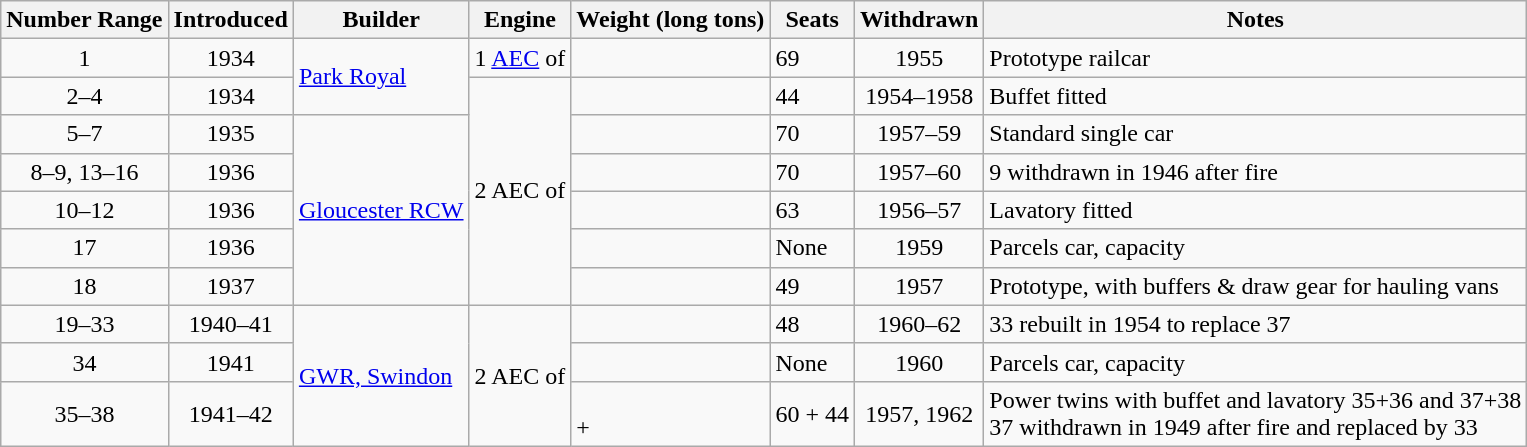<table class="wikitable">
<tr>
<th>Number Range</th>
<th>Introduced</th>
<th align=left>Builder</th>
<th>Engine</th>
<th>Weight (long tons)</th>
<th>Seats</th>
<th>Withdrawn</th>
<th>Notes</th>
</tr>
<tr>
<td align=center>1</td>
<td align=center>1934</td>
<td rowspan=2><a href='#'>Park Royal</a></td>
<td>1 <a href='#'>AEC</a> of </td>
<td></td>
<td>69</td>
<td align=center>1955</td>
<td>Prototype railcar</td>
</tr>
<tr>
<td align=center>2–4</td>
<td align=center>1934</td>
<td rowspan=6>2 AEC of </td>
<td></td>
<td>44</td>
<td align=center>1954–1958</td>
<td>Buffet fitted</td>
</tr>
<tr>
<td align=center>5–7</td>
<td align=center>1935</td>
<td rowspan=5><a href='#'>Gloucester RCW</a></td>
<td></td>
<td>70</td>
<td align=center>1957–59</td>
<td>Standard single car</td>
</tr>
<tr>
<td align=center>8–9, 13–16</td>
<td align=center>1936</td>
<td></td>
<td>70</td>
<td align=center>1957–60</td>
<td>9 withdrawn in 1946 after fire</td>
</tr>
<tr>
<td align=center>10–12</td>
<td align=center>1936</td>
<td></td>
<td>63</td>
<td align=center>1956–57</td>
<td>Lavatory fitted</td>
</tr>
<tr>
<td align=center>17</td>
<td align=center>1936</td>
<td></td>
<td>None</td>
<td align=center>1959</td>
<td>Parcels car, capacity </td>
</tr>
<tr>
<td align=center>18</td>
<td align=center>1937</td>
<td></td>
<td>49</td>
<td align=center>1957</td>
<td>Prototype, with buffers & draw gear for hauling vans</td>
</tr>
<tr>
<td align=center>19–33</td>
<td align=center>1940–41</td>
<td rowspan=3><a href='#'>GWR, Swindon</a></td>
<td rowspan=3>2 AEC of </td>
<td></td>
<td>48</td>
<td align=center>1960–62</td>
<td>33 rebuilt in 1954 to replace 37</td>
</tr>
<tr>
<td align=center>34</td>
<td align=center>1941</td>
<td></td>
<td>None</td>
<td align=center>1960</td>
<td>Parcels car, capacity </td>
</tr>
<tr>
<td align=center>35–38</td>
<td align=center>1941–42</td>
<td><br> + </td>
<td>60 + 44</td>
<td align=center>1957, 1962</td>
<td>Power twins with buffet and lavatory 35+36 and 37+38 <br>37 withdrawn in 1949 after fire and replaced by 33</td>
</tr>
</table>
